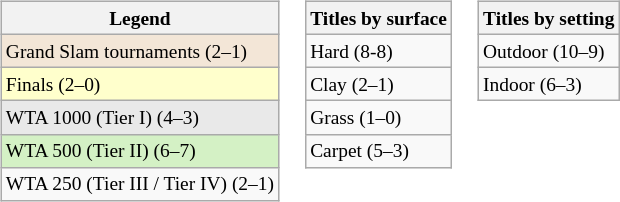<table>
<tr valign="top" style=font-size:90%>
<td><br><table class="wikitable" style="font-size:90%;">
<tr bgcolor="#eeeeee">
<th>Legend</th>
</tr>
<tr bgcolor="#f3e6d7">
<td>Grand Slam tournaments (2–1)</td>
</tr>
<tr bgcolor="#ffc">
<td>Finals (2–0)</td>
</tr>
<tr bgcolor="#e9e9e9">
<td>WTA 1000 (Tier I) (4–3)</td>
</tr>
<tr bgcolor="#d4f1c5">
<td>WTA 500 (Tier II) (6–7)</td>
</tr>
<tr>
<td>WTA 250 (Tier III / Tier IV) (2–1)</td>
</tr>
</table>
</td>
<td><br><table class="wikitable" style="font-size:90%;">
<tr>
<th>Titles by surface</th>
</tr>
<tr>
<td>Hard (8-8)</td>
</tr>
<tr>
<td>Clay (2–1)</td>
</tr>
<tr>
<td>Grass (1–0)</td>
</tr>
<tr>
<td>Carpet (5–3)</td>
</tr>
</table>
</td>
<td><br><table class="wikitable" style="font-size:90%;">
<tr>
<th>Titles by setting</th>
</tr>
<tr>
<td>Outdoor (10–9)</td>
</tr>
<tr>
<td>Indoor (6–3)</td>
</tr>
</table>
</td>
</tr>
</table>
